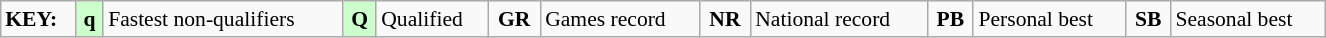<table class="wikitable" style="margin:0.5em auto; font-size:90%;position:relative;" width=70%>
<tr>
<td><strong>KEY:</strong></td>
<td bgcolor=ccffcc align=center><strong>q</strong></td>
<td>Fastest non-qualifiers</td>
<td bgcolor=ccffcc align=center><strong>Q</strong></td>
<td>Qualified</td>
<td align=center><strong>GR</strong></td>
<td>Games record</td>
<td align=center><strong>NR</strong></td>
<td>National record</td>
<td align=center><strong>PB</strong></td>
<td>Personal best</td>
<td align=center><strong>SB</strong></td>
<td>Seasonal best</td>
</tr>
</table>
